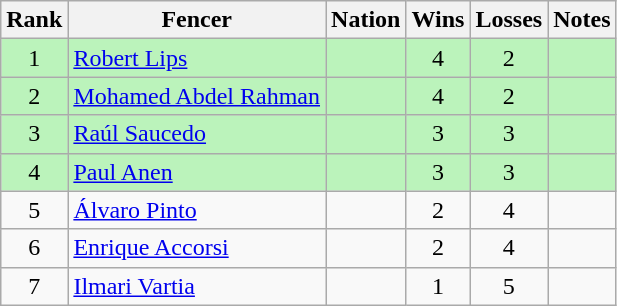<table class="wikitable sortable" style="text-align: center;">
<tr>
<th>Rank</th>
<th>Fencer</th>
<th>Nation</th>
<th>Wins</th>
<th>Losses</th>
<th>Notes</th>
</tr>
<tr style="background:#bbf3bb;">
<td>1</td>
<td align=left><a href='#'>Robert Lips</a></td>
<td align=left></td>
<td>4</td>
<td>2</td>
<td></td>
</tr>
<tr style="background:#bbf3bb;">
<td>2</td>
<td align=left><a href='#'>Mohamed Abdel Rahman</a></td>
<td align=left></td>
<td>4</td>
<td>2</td>
<td></td>
</tr>
<tr style="background:#bbf3bb;">
<td>3</td>
<td align=left><a href='#'>Raúl Saucedo</a></td>
<td align=left></td>
<td>3</td>
<td>3</td>
<td></td>
</tr>
<tr style="background:#bbf3bb;">
<td>4</td>
<td align=left><a href='#'>Paul Anen</a></td>
<td align=left></td>
<td>3</td>
<td>3</td>
<td></td>
</tr>
<tr>
<td>5</td>
<td align=left><a href='#'>Álvaro Pinto</a></td>
<td align=left></td>
<td>2</td>
<td>4</td>
<td></td>
</tr>
<tr>
<td>6</td>
<td align=left><a href='#'>Enrique Accorsi</a></td>
<td align=left></td>
<td>2</td>
<td>4</td>
<td></td>
</tr>
<tr>
<td>7</td>
<td align=left><a href='#'>Ilmari Vartia</a></td>
<td align=left></td>
<td>1</td>
<td>5</td>
<td></td>
</tr>
</table>
